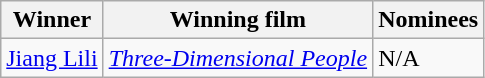<table class="wikitable">
<tr>
<th>Winner</th>
<th>Winning film</th>
<th>Nominees</th>
</tr>
<tr>
<td><a href='#'>Jiang Lili</a></td>
<td><em><a href='#'>Three-Dimensional People</a></em></td>
<td>N/A</td>
</tr>
</table>
